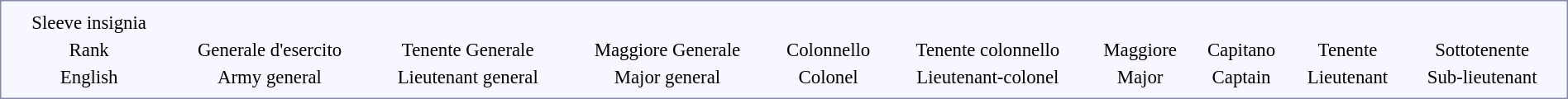<table style="border:1px solid #8888aa; background-color:#f7f8ff; padding:5px; font-size:95%; margin: 0px 12px 12px 0px;" width="100%">
<tr align="center">
<td>Sleeve insignia</td>
<td></td>
<td></td>
<td></td>
<td></td>
<td></td>
<td></td>
<td></td>
<td></td>
<td></td>
</tr>
<tr align="center">
<td>Rank</td>
<td>Generale d'esercito</td>
<td>Tenente Generale</td>
<td>Maggiore Generale</td>
<td>Colonnello</td>
<td>Tenente colonnello</td>
<td>Maggiore</td>
<td>Capitano</td>
<td>Tenente</td>
<td>Sottotenente</td>
</tr>
<tr align="center">
<td>English</td>
<td>Army general</td>
<td>Lieutenant general</td>
<td>Major general</td>
<td>Colonel</td>
<td>Lieutenant-colonel</td>
<td>Major</td>
<td>Captain</td>
<td>Lieutenant</td>
<td>Sub-lieutenant</td>
</tr>
</table>
